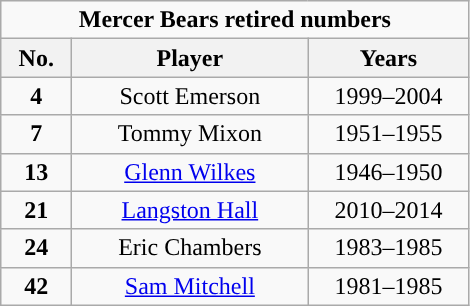<table class="wikitable sortable" style="text-align:center">
<tr>
<td colspan="5"><strong>Mercer Bears retired numbers</strong></td>
</tr>
<tr>
<th width=40px>No.</th>
<th width=150px>Player</th>
<th width=100px>Years</th>
</tr>
<tr>
<td><strong>4</strong></td>
<td>Scott Emerson</td>
<td>1999–2004</td>
</tr>
<tr>
<td><strong>7</strong></td>
<td>Tommy Mixon</td>
<td>1951–1955</td>
</tr>
<tr>
<td><strong>13</strong></td>
<td><a href='#'>Glenn Wilkes</a></td>
<td>1946–1950</td>
</tr>
<tr>
<td><strong>21</strong></td>
<td><a href='#'>Langston Hall</a></td>
<td>2010–2014</td>
</tr>
<tr>
<td><strong>24</strong></td>
<td>Eric Chambers</td>
<td>1983–1985</td>
</tr>
<tr>
<td><strong>42</strong></td>
<td><a href='#'>Sam Mitchell</a></td>
<td>1981–1985</td>
</tr>
</table>
